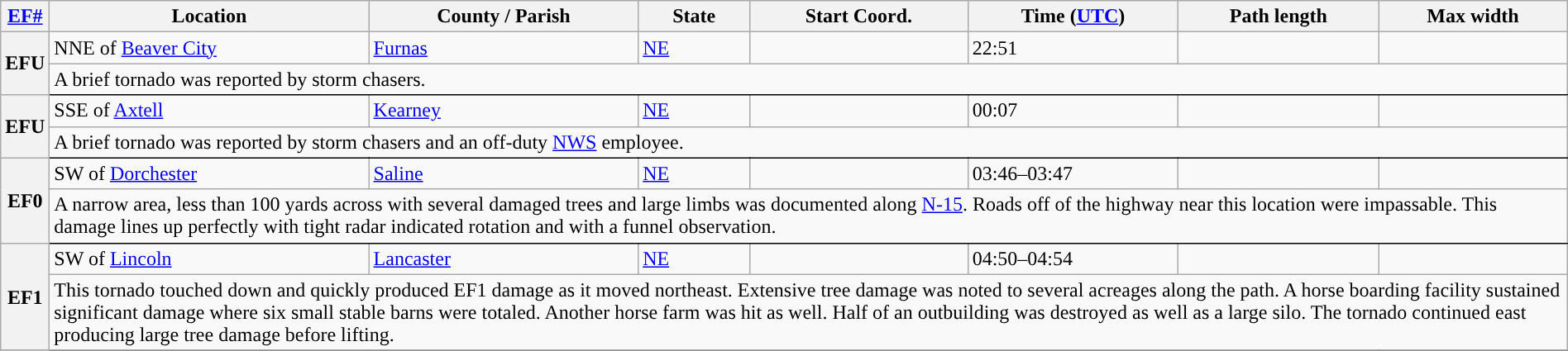<table class="wikitable sortable" style="width:100%;">
<tr>
<th scope="col" width="2%" align="center"><a href='#'>EF#</a></th>
<th scope="col" align="center" class="unsortable">Location</th>
<th scope="col" align="center" class="unsortable">County / Parish</th>
<th scope="col" align="center">State</th>
<th scope="col" align="center">Start Coord.</th>
<th scope="col" align="center">Time (<a href='#'>UTC</a>)</th>
<th scope="col" align="center">Path length</th>
<th scope="col" align="center">Max width</th>
</tr>
<tr>
<th scope="row" rowspan="2" style="background-color:#">EFU</th>
<td>NNE of <a href='#'>Beaver City</a></td>
<td><a href='#'>Furnas</a></td>
<td><a href='#'>NE</a></td>
<td></td>
<td>22:51</td>
<td></td>
<td></td>
</tr>
<tr class="expand-child">
<td colspan="8" style=" border-bottom: 1px solid black;">A brief tornado was reported by storm chasers.</td>
</tr>
<tr>
<th scope="row" rowspan="2" style="background-color:#">EFU</th>
<td>SSE of <a href='#'>Axtell</a></td>
<td><a href='#'>Kearney</a></td>
<td><a href='#'>NE</a></td>
<td></td>
<td>00:07</td>
<td></td>
<td></td>
</tr>
<tr class="expand-child">
<td colspan="8" style=" border-bottom: 1px solid black;">A brief tornado was reported by storm chasers and an off-duty <a href='#'>NWS</a> employee.</td>
</tr>
<tr>
<th scope="row" rowspan="2" style="background-color:#">EF0</th>
<td>SW of <a href='#'>Dorchester</a></td>
<td><a href='#'>Saline</a></td>
<td><a href='#'>NE</a></td>
<td></td>
<td>03:46–03:47</td>
<td></td>
<td></td>
</tr>
<tr class="expand-child">
<td colspan="8" style=" border-bottom: 1px solid black;">A narrow area, less than 100 yards across with several damaged trees and large limbs was documented along <a href='#'>N-15</a>. Roads off of the highway near this location were impassable. This damage lines up perfectly with tight radar indicated rotation and with a funnel observation.</td>
</tr>
<tr>
<th scope="row" rowspan="2" style="background-color:#">EF1</th>
<td>SW of <a href='#'>Lincoln</a></td>
<td><a href='#'>Lancaster</a></td>
<td><a href='#'>NE</a></td>
<td></td>
<td>04:50–04:54</td>
<td></td>
<td></td>
</tr>
<tr class="expand-child">
<td colspan="8" style=" border-bottom: 1px solid black;">This tornado touched down and quickly produced EF1 damage as it moved northeast. Extensive tree damage was noted to several acreages along the path. A horse boarding facility sustained significant damage where six small stable barns were totaled. Another horse farm was hit as well. Half of an outbuilding was destroyed as well as a large silo. The tornado continued east producing large tree damage before lifting.</td>
</tr>
<tr>
</tr>
</table>
